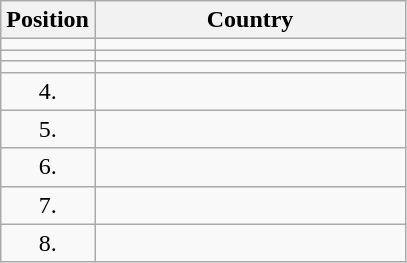<table class="wikitable">
<tr>
<th width="20">Position</th>
<th width="200">Country</th>
</tr>
<tr>
<td align="center"></td>
<td></td>
</tr>
<tr>
<td align="center"></td>
<td></td>
</tr>
<tr>
<td align="center"></td>
<td></td>
</tr>
<tr>
<td align="center">4.</td>
<td></td>
</tr>
<tr>
<td align="center">5.</td>
<td></td>
</tr>
<tr>
<td align="center">6.</td>
<td></td>
</tr>
<tr>
<td align="center">7.</td>
<td></td>
</tr>
<tr>
<td align="center">8.</td>
<td></td>
</tr>
</table>
